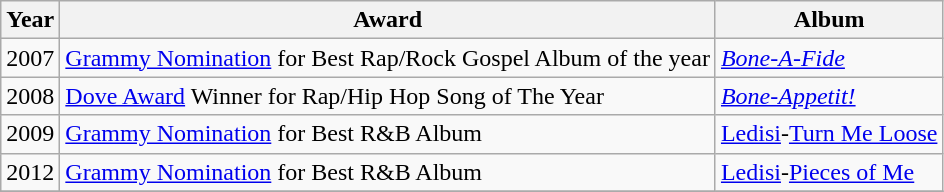<table class="wikitable">
<tr>
<th>Year</th>
<th>Award</th>
<th>Album</th>
</tr>
<tr>
<td>2007</td>
<td><a href='#'>Grammy Nomination</a> for Best Rap/Rock Gospel Album of the year</td>
<td><em><a href='#'>Bone-A-Fide</a></em></td>
</tr>
<tr>
<td>2008</td>
<td><a href='#'>Dove Award</a> Winner for Rap/Hip Hop Song of The Year</td>
<td><em><a href='#'>Bone-Appetit!</a></em></td>
</tr>
<tr>
<td>2009</td>
<td><a href='#'>Grammy Nomination</a> for Best R&B Album</td>
<td><a href='#'>Ledisi</a>-<a href='#'>Turn Me Loose</a></td>
</tr>
<tr>
<td>2012</td>
<td><a href='#'>Grammy Nomination</a> for Best R&B Album</td>
<td><a href='#'>Ledisi</a>-<a href='#'>Pieces of Me</a></td>
</tr>
<tr>
</tr>
</table>
